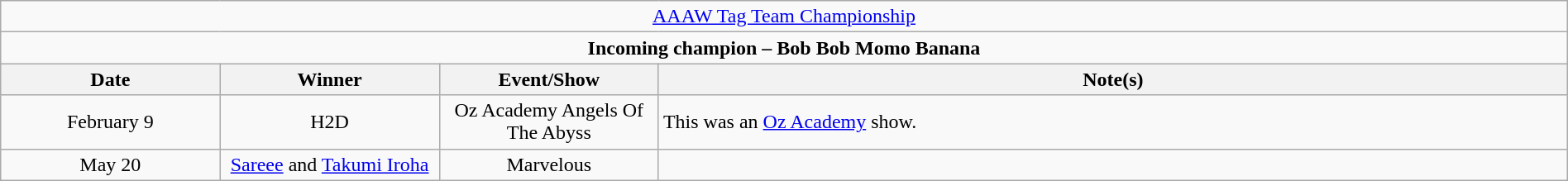<table class="wikitable" style="text-align:center; width:100%;">
<tr>
<td colspan="4" style="text-align: center;"><a href='#'>AAAW Tag Team Championship</a></td>
</tr>
<tr>
<td colspan="4" style="text-align: center;"><strong>Incoming champion – Bob Bob Momo Banana </strong></td>
</tr>
<tr>
<th width=14%>Date</th>
<th width=14%>Winner</th>
<th width=14%>Event/Show</th>
<th width=58%>Note(s)</th>
</tr>
<tr>
<td>February 9</td>
<td>H2D<br></td>
<td>Oz Academy Angels Of The Abyss</td>
<td align=left>This was an <a href='#'>Oz Academy</a> show.</td>
</tr>
<tr>
<td>May 20</td>
<td><a href='#'>Sareee</a> and <a href='#'>Takumi Iroha</a></td>
<td>Marvelous</td>
<td></td>
</tr>
</table>
